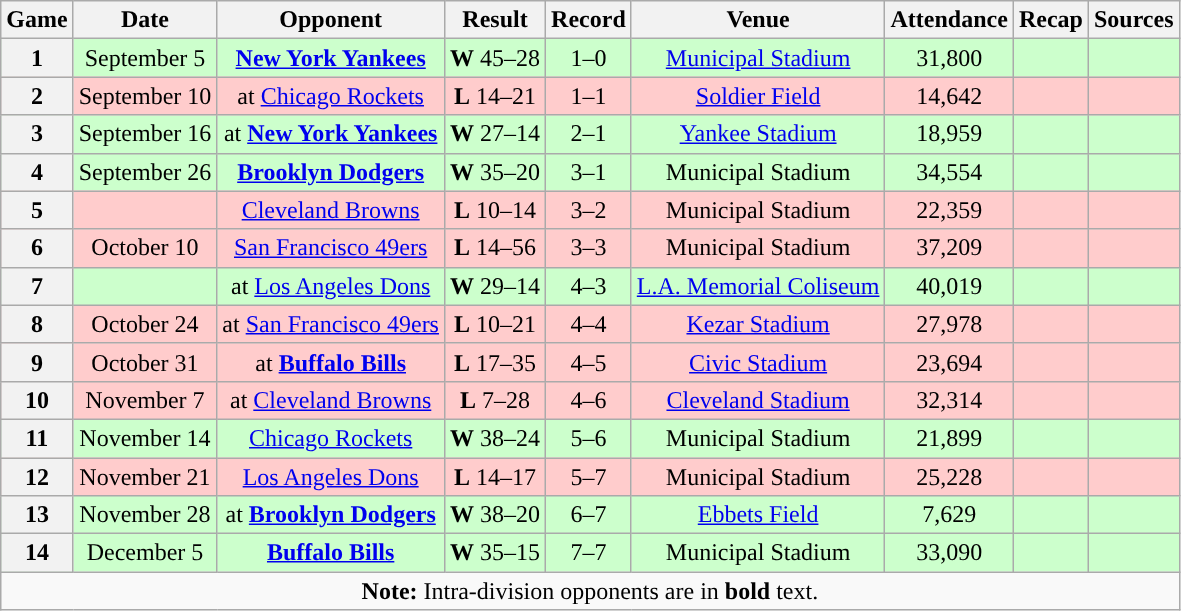<table class="wikitable" style="text-align:center">
<tr>
<th>Game</th>
<th>Date</th>
<th>Opponent</th>
<th>Result</th>
<th>Record</th>
<th>Venue</th>
<th>Attendance</th>
<th>Recap</th>
<th>Sources</th>
</tr>
<tr style="background:#cfc">
<th>1</th>
<td>September 5</td>
<td><strong><a href='#'>New York Yankees</a></strong></td>
<td><strong>W</strong> 45–28</td>
<td>1–0</td>
<td><a href='#'>Municipal Stadium</a></td>
<td>31,800</td>
<td></td>
<td></td>
</tr>
<tr style="background:#fcc">
<th>2</th>
<td>September 10</td>
<td>at <a href='#'>Chicago Rockets</a></td>
<td><strong>L</strong> 14–21</td>
<td>1–1</td>
<td><a href='#'>Soldier Field</a></td>
<td>14,642</td>
<td></td>
<td></td>
</tr>
<tr style="background:#cfc">
<th>3</th>
<td>September 16</td>
<td>at <strong><a href='#'>New York Yankees</a></strong></td>
<td><strong>W</strong> 27–14</td>
<td>2–1</td>
<td><a href='#'>Yankee Stadium</a></td>
<td>18,959</td>
<td></td>
<td></td>
</tr>
<tr style="background:#cfc">
<th>4</th>
<td>September 26</td>
<td><strong><a href='#'>Brooklyn Dodgers</a></strong></td>
<td><strong>W</strong> 35–20</td>
<td>3–1</td>
<td>Municipal Stadium</td>
<td>34,554</td>
<td></td>
<td></td>
</tr>
<tr style="background:#fcc">
<th>5</th>
<td></td>
<td><a href='#'>Cleveland Browns</a></td>
<td><strong>L</strong> 10–14</td>
<td>3–2</td>
<td>Municipal Stadium</td>
<td>22,359</td>
<td></td>
<td></td>
</tr>
<tr style="background:#fcc">
<th>6</th>
<td>October 10</td>
<td><a href='#'>San Francisco 49ers</a></td>
<td><strong>L</strong> 14–56</td>
<td>3–3</td>
<td>Municipal Stadium</td>
<td>37,209</td>
<td></td>
<td></td>
</tr>
<tr style="background:#cfc">
<th>7</th>
<td></td>
<td>at <a href='#'>Los Angeles Dons</a></td>
<td><strong>W</strong> 29–14</td>
<td>4–3</td>
<td><a href='#'>L.A. Memorial Coliseum</a></td>
<td>40,019</td>
<td></td>
<td></td>
</tr>
<tr style="background:#fcc">
<th>8</th>
<td>October 24</td>
<td>at <a href='#'>San Francisco 49ers</a></td>
<td><strong>L</strong> 10–21</td>
<td>4–4</td>
<td><a href='#'>Kezar Stadium</a></td>
<td>27,978</td>
<td></td>
<td></td>
</tr>
<tr style="background:#fcc">
<th>9</th>
<td>October 31</td>
<td>at <strong><a href='#'>Buffalo Bills</a></strong></td>
<td><strong>L</strong> 17–35</td>
<td>4–5</td>
<td><a href='#'>Civic Stadium</a></td>
<td>23,694</td>
<td></td>
<td></td>
</tr>
<tr style="background:#fcc">
<th>10</th>
<td>November 7</td>
<td>at <a href='#'>Cleveland Browns</a></td>
<td><strong>L</strong> 7–28</td>
<td>4–6</td>
<td><a href='#'>Cleveland Stadium</a></td>
<td>32,314</td>
<td></td>
<td></td>
</tr>
<tr style="background:#cfc">
<th>11</th>
<td>November 14</td>
<td><a href='#'>Chicago Rockets</a></td>
<td><strong>W</strong> 38–24</td>
<td>5–6</td>
<td>Municipal Stadium</td>
<td>21,899</td>
<td></td>
<td></td>
</tr>
<tr style="background:#fcc">
<th>12</th>
<td>November 21</td>
<td><a href='#'>Los Angeles Dons</a></td>
<td><strong>L</strong> 14–17</td>
<td>5–7</td>
<td>Municipal Stadium</td>
<td>25,228</td>
<td></td>
<td></td>
</tr>
<tr style="background:#cfc">
<th>13</th>
<td>November 28</td>
<td>at <strong><a href='#'>Brooklyn Dodgers</a></strong></td>
<td><strong>W</strong> 38–20</td>
<td>6–7</td>
<td><a href='#'>Ebbets Field</a></td>
<td>7,629</td>
<td></td>
<td></td>
</tr>
<tr style="background:#cfc">
<th>14</th>
<td>December 5</td>
<td><strong><a href='#'>Buffalo Bills</a></strong></td>
<td><strong>W</strong> 35–15</td>
<td>7–7</td>
<td>Municipal Stadium</td>
<td>33,090</td>
<td></td>
<td></td>
</tr>
<tr>
<td colspan="10"><strong>Note:</strong> Intra-division opponents are in <strong>bold</strong> text.</td>
</tr>
</table>
